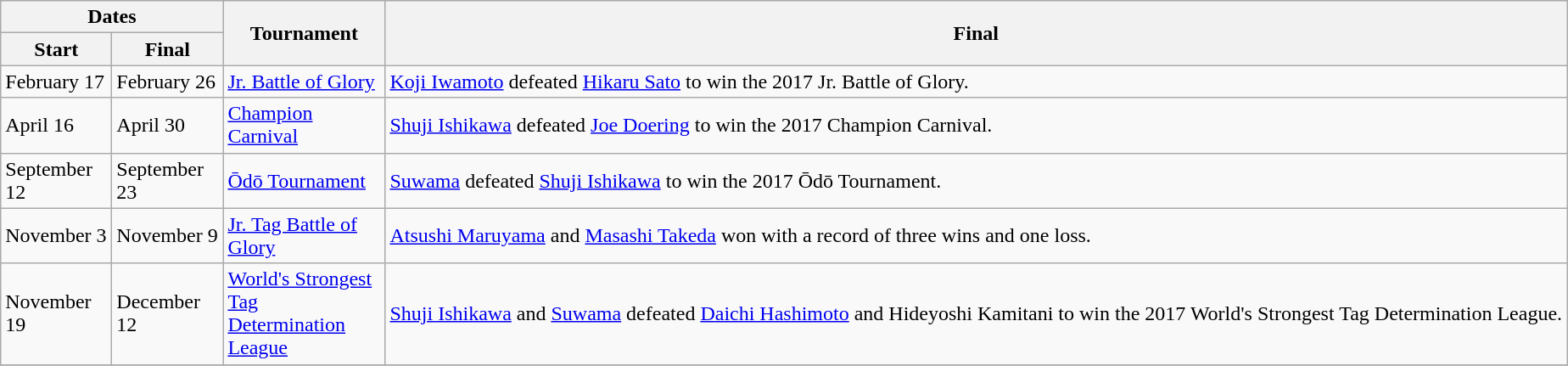<table class="wikitable">
<tr>
<th colspan=2>Dates</th>
<th rowspan=2 scope="col" style="width: 120px;">Tournament</th>
<th rowspan=2>Final</th>
</tr>
<tr>
<th scope="col" style="width: 80px;">Start</th>
<th scope="col" style="width: 80px;">Final</th>
</tr>
<tr>
<td>February 17</td>
<td>February 26</td>
<td><a href='#'>Jr. Battle of Glory</a></td>
<td><a href='#'>Koji Iwamoto</a> defeated <a href='#'>Hikaru Sato</a> to win the 2017 Jr. Battle of Glory.</td>
</tr>
<tr>
<td>April 16</td>
<td>April 30</td>
<td><a href='#'>Champion Carnival</a></td>
<td><a href='#'>Shuji Ishikawa</a> defeated <a href='#'>Joe Doering</a> to win the 2017 Champion Carnival.</td>
</tr>
<tr>
<td>September 12</td>
<td>September 23</td>
<td><a href='#'>Ōdō Tournament</a></td>
<td><a href='#'>Suwama</a> defeated <a href='#'>Shuji Ishikawa</a> to win the 2017 Ōdō Tournament.</td>
</tr>
<tr>
<td>November 3</td>
<td>November 9</td>
<td><a href='#'>Jr. Tag Battle of Glory</a></td>
<td><a href='#'>Atsushi Maruyama</a> and <a href='#'>Masashi Takeda</a> won with a record of three wins and one loss.</td>
</tr>
<tr>
<td>November 19</td>
<td>December 12</td>
<td><a href='#'>World's Strongest Tag Determination League</a></td>
<td><a href='#'>Shuji Ishikawa</a> and <a href='#'>Suwama</a> defeated <a href='#'>Daichi Hashimoto</a> and Hideyoshi Kamitani to win the 2017 World's Strongest Tag Determination League.</td>
</tr>
<tr>
</tr>
</table>
